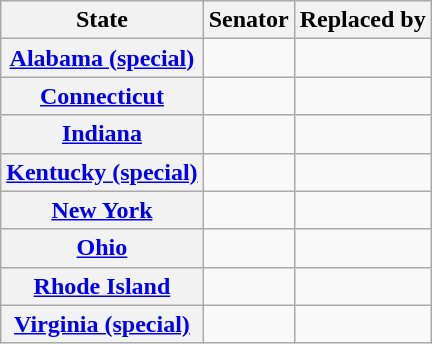<table class="wikitable sortable plainrowheaders">
<tr>
<th scope="col">State</th>
<th scope="col">Senator</th>
<th scope="col">Replaced by</th>
</tr>
<tr>
<th><a href='#'>Alabama (special)</a></th>
<td></td>
<td></td>
</tr>
<tr>
<th><a href='#'>Connecticut</a></th>
<td></td>
<td></td>
</tr>
<tr>
<th><a href='#'>Indiana</a></th>
<td></td>
<td></td>
</tr>
<tr>
<th><a href='#'>Kentucky (special)</a></th>
<td></td>
<td></td>
</tr>
<tr>
<th><a href='#'>New York</a></th>
<td></td>
<td></td>
</tr>
<tr>
<th><a href='#'>Ohio</a></th>
<td></td>
<td></td>
</tr>
<tr>
<th><a href='#'>Rhode Island</a></th>
<td></td>
<td></td>
</tr>
<tr>
<th><a href='#'>Virginia (special)</a></th>
<td></td>
<td></td>
</tr>
</table>
